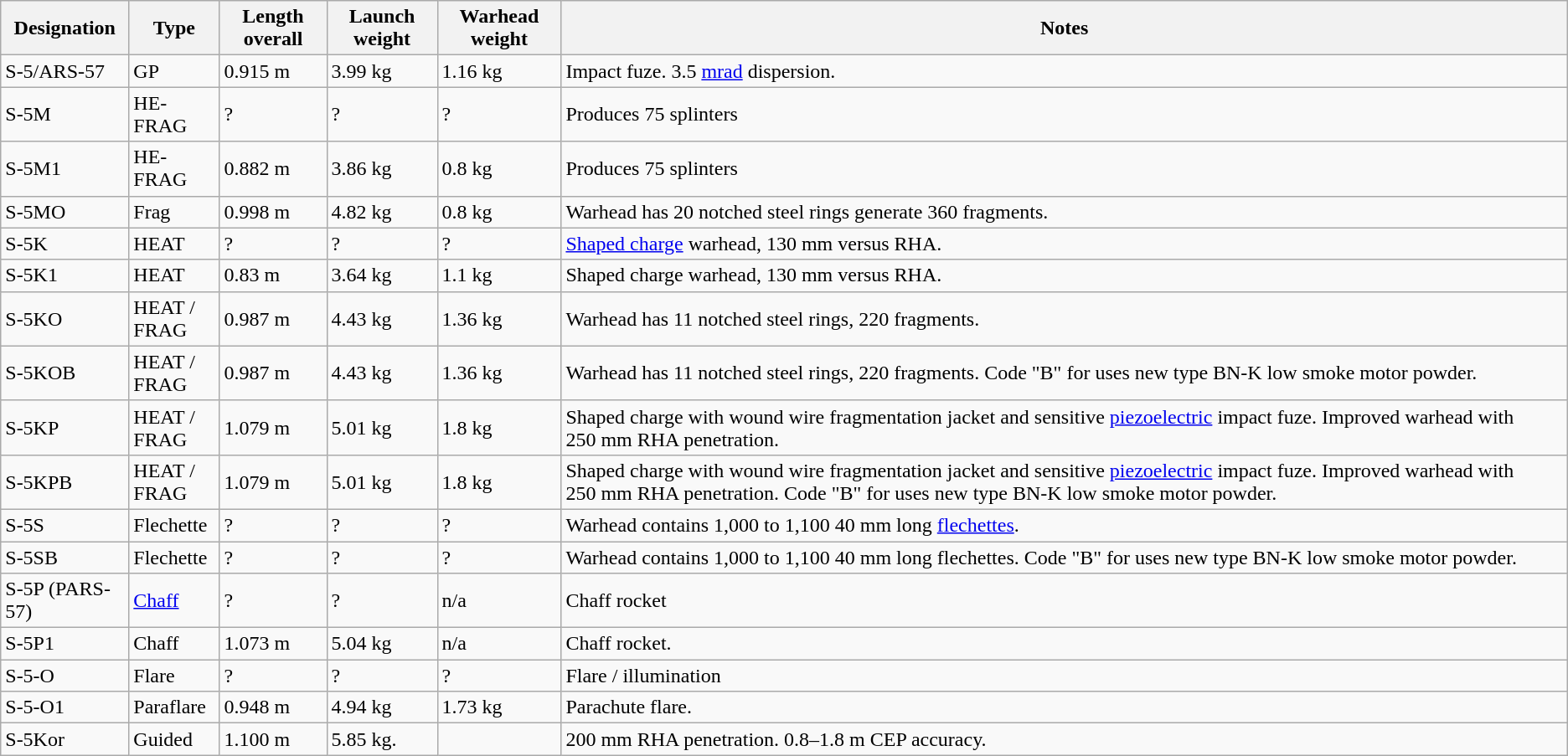<table class=wikitable>
<tr>
<th>Designation</th>
<th>Type</th>
<th>Length overall</th>
<th>Launch weight</th>
<th>Warhead weight</th>
<th>Notes</th>
</tr>
<tr>
<td>S-5/ARS-57</td>
<td>GP</td>
<td>0.915 m</td>
<td>3.99 kg</td>
<td>1.16 kg</td>
<td>Impact fuze. 3.5 <a href='#'>mrad</a> dispersion.</td>
</tr>
<tr>
<td>S-5M</td>
<td>HE-FRAG</td>
<td>?</td>
<td>?</td>
<td>?</td>
<td>Produces 75 splinters</td>
</tr>
<tr>
<td>S-5M1</td>
<td>HE-FRAG</td>
<td>0.882 m</td>
<td>3.86 kg</td>
<td>0.8 kg</td>
<td>Produces 75 splinters</td>
</tr>
<tr>
<td>S-5MO</td>
<td>Frag</td>
<td>0.998 m</td>
<td>4.82 kg</td>
<td>0.8 kg</td>
<td>Warhead has 20 notched steel rings generate 360 fragments.</td>
</tr>
<tr>
<td>S-5K</td>
<td>HEAT</td>
<td>?</td>
<td>?</td>
<td>?</td>
<td><a href='#'>Shaped charge</a> warhead, 130 mm versus RHA.</td>
</tr>
<tr>
<td>S-5K1</td>
<td>HEAT</td>
<td>0.83 m</td>
<td>3.64 kg</td>
<td>1.1 kg</td>
<td>Shaped charge warhead, 130 mm versus RHA.</td>
</tr>
<tr>
<td>S-5KO</td>
<td>HEAT / <br> FRAG</td>
<td>0.987 m</td>
<td>4.43 kg</td>
<td>1.36 kg</td>
<td>Warhead has 11 notched steel rings, 220 fragments.</td>
</tr>
<tr>
<td>S-5KOB</td>
<td>HEAT / <br> FRAG</td>
<td>0.987 m</td>
<td>4.43 kg</td>
<td>1.36 kg</td>
<td>Warhead has 11 notched steel rings, 220 fragments. Code "B" for uses new type BN-K low smoke motor powder.</td>
</tr>
<tr>
<td>S-5KP</td>
<td>HEAT / <br> FRAG</td>
<td>1.079 m</td>
<td>5.01 kg</td>
<td>1.8 kg</td>
<td>Shaped charge with wound wire fragmentation jacket and sensitive <a href='#'>piezoelectric</a> impact fuze. Improved warhead with 250 mm RHA penetration.</td>
</tr>
<tr>
<td>S-5KPB</td>
<td>HEAT / <br> FRAG</td>
<td>1.079 m</td>
<td>5.01 kg</td>
<td>1.8 kg</td>
<td>Shaped charge with wound wire fragmentation jacket and sensitive <a href='#'>piezoelectric</a> impact fuze. Improved warhead with 250 mm RHA penetration. Code "B" for uses new type BN-K low smoke motor powder.</td>
</tr>
<tr>
<td>S-5S</td>
<td>Flechette</td>
<td>?</td>
<td>?</td>
<td>?</td>
<td>Warhead contains 1,000 to 1,100 40 mm long <a href='#'>flechettes</a>.</td>
</tr>
<tr>
<td>S-5SB</td>
<td>Flechette</td>
<td>?</td>
<td>?</td>
<td>?</td>
<td>Warhead contains 1,000 to 1,100 40 mm long flechettes. Code "B" for uses new type BN-K low smoke motor powder.</td>
</tr>
<tr>
<td>S-5P (PARS-57)</td>
<td><a href='#'>Chaff</a></td>
<td>?</td>
<td>?</td>
<td>n/a</td>
<td>Chaff rocket</td>
</tr>
<tr>
<td>S-5P1</td>
<td>Chaff</td>
<td>1.073 m</td>
<td>5.04 kg</td>
<td>n/a</td>
<td>Chaff rocket.</td>
</tr>
<tr>
<td>S-5-O</td>
<td>Flare</td>
<td>?</td>
<td>?</td>
<td>?</td>
<td>Flare / illumination</td>
</tr>
<tr>
<td>S-5-O1</td>
<td>Paraflare</td>
<td>0.948 m</td>
<td>4.94 kg</td>
<td>1.73 kg</td>
<td>Parachute flare.</td>
</tr>
<tr>
<td>S-5Kor</td>
<td>Guided</td>
<td>1.100 m</td>
<td>5.85 kg.</td>
<td></td>
<td>200 mm RHA penetration. 0.8–1.8 m CEP accuracy.</td>
</tr>
</table>
